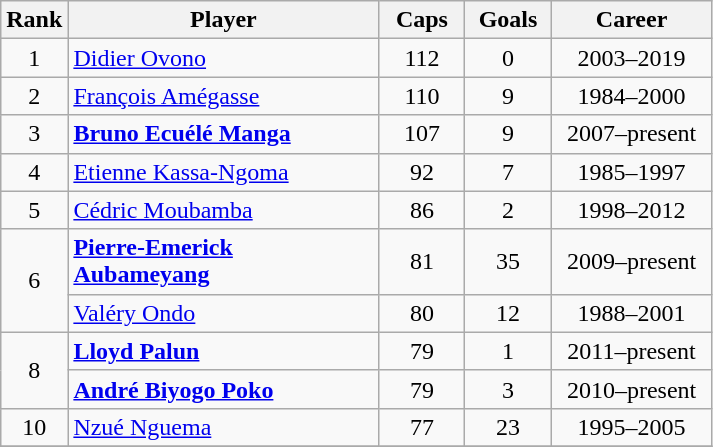<table class="wikitable sortable" style="text-align:center;">
<tr>
<th width=30px>Rank</th>
<th style="width:200px;">Player</th>
<th width=50px>Caps</th>
<th width=50px>Goals</th>
<th style="width:100px;">Career</th>
</tr>
<tr>
<td>1</td>
<td align=left><a href='#'>Didier Ovono</a></td>
<td>112</td>
<td>0</td>
<td>2003–2019</td>
</tr>
<tr>
<td>2</td>
<td align=left><a href='#'>François Amégasse</a></td>
<td>110</td>
<td>9</td>
<td>1984–2000</td>
</tr>
<tr>
<td>3</td>
<td align=left><strong><a href='#'>Bruno Ecuélé Manga</a></strong></td>
<td>107</td>
<td>9</td>
<td>2007–present</td>
</tr>
<tr>
<td>4</td>
<td align=left><a href='#'>Etienne Kassa-Ngoma</a></td>
<td>92</td>
<td>7</td>
<td>1985–1997</td>
</tr>
<tr>
<td>5</td>
<td align=left><a href='#'>Cédric Moubamba</a></td>
<td>86</td>
<td>2</td>
<td>1998–2012</td>
</tr>
<tr>
<td rowspan=2>6</td>
<td align=left><strong><a href='#'>Pierre-Emerick Aubameyang</a></strong></td>
<td>81</td>
<td>35</td>
<td>2009–present</td>
</tr>
<tr>
<td align=left><a href='#'>Valéry Ondo</a></td>
<td>80</td>
<td>12</td>
<td>1988–2001</td>
</tr>
<tr>
<td rowspan=2>8</td>
<td align=left><strong><a href='#'>Lloyd Palun</a></strong></td>
<td>79</td>
<td>1</td>
<td>2011–present</td>
</tr>
<tr>
<td align=left><strong><a href='#'>André Biyogo Poko</a></strong></td>
<td>79</td>
<td>3</td>
<td>2010–present</td>
</tr>
<tr>
<td>10</td>
<td align=left><a href='#'>Nzué Nguema</a></td>
<td>77</td>
<td>23</td>
<td>1995–2005</td>
</tr>
<tr>
</tr>
</table>
